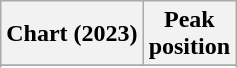<table class="wikitable sortable plainrowheaders" style="text-align:center">
<tr>
<th scope="col">Chart (2023)</th>
<th scope="col">Peak<br>position</th>
</tr>
<tr>
</tr>
<tr>
</tr>
<tr>
</tr>
<tr>
</tr>
<tr>
</tr>
<tr>
</tr>
</table>
